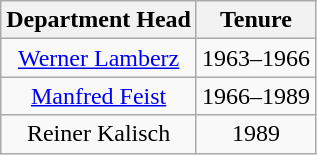<table class="wikitable" style="text-align: center;">
<tr>
<th>Department Head</th>
<th>Tenure</th>
</tr>
<tr>
<td><a href='#'>Werner Lamberz</a></td>
<td>1963–1966</td>
</tr>
<tr>
<td><a href='#'>Manfred Feist</a></td>
<td>1966–1989</td>
</tr>
<tr>
<td>Reiner Kalisch</td>
<td>1989</td>
</tr>
</table>
